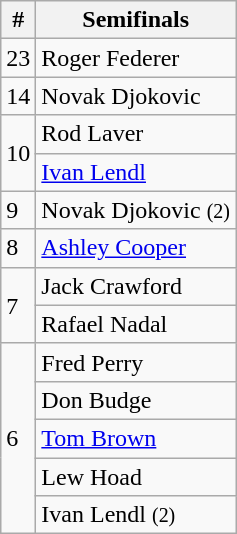<table class=wikitable style="display:inline-table;">
<tr>
<th>#</th>
<th>Semifinals</th>
</tr>
<tr>
<td>23</td>
<td> Roger Federer</td>
</tr>
<tr>
<td>14</td>
<td> Novak Djokovic</td>
</tr>
<tr>
<td rowspan="2">10</td>
<td> Rod Laver</td>
</tr>
<tr>
<td> <a href='#'>Ivan Lendl</a></td>
</tr>
<tr>
<td>9</td>
<td> Novak Djokovic <small>(2)</small></td>
</tr>
<tr>
<td>8</td>
<td> <a href='#'>Ashley Cooper</a></td>
</tr>
<tr>
<td rowspan="2">7</td>
<td> Jack Crawford</td>
</tr>
<tr>
<td> Rafael Nadal</td>
</tr>
<tr>
<td rowspan="5">6</td>
<td> Fred Perry</td>
</tr>
<tr>
<td> Don Budge</td>
</tr>
<tr>
<td> <a href='#'>Tom Brown</a></td>
</tr>
<tr>
<td> Lew Hoad</td>
</tr>
<tr>
<td> Ivan Lendl <small>(2)</small></td>
</tr>
</table>
